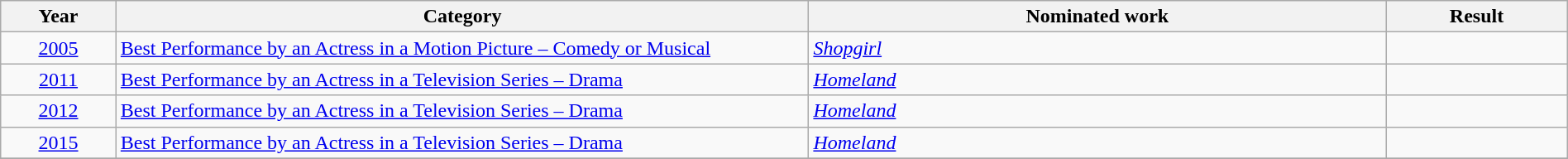<table width="100%" class="wikitable">
<tr>
<th width="7%">Year</th>
<th width="42%">Category</th>
<th width="35%">Nominated work</th>
<th width="11%">Result</th>
</tr>
<tr>
<td align="center"><a href='#'>2005</a></td>
<td><a href='#'>Best Performance by an Actress in a Motion Picture – Comedy or Musical</a></td>
<td><em><a href='#'>Shopgirl</a></em></td>
<td></td>
</tr>
<tr>
<td align="center"><a href='#'>2011</a></td>
<td><a href='#'>Best Performance by an Actress in a Television Series – Drama</a></td>
<td><em><a href='#'>Homeland</a></em></td>
<td></td>
</tr>
<tr>
<td align="center"><a href='#'>2012</a></td>
<td><a href='#'>Best Performance by an Actress in a Television Series – Drama</a></td>
<td><em><a href='#'>Homeland</a></em></td>
<td></td>
</tr>
<tr>
<td align="center"><a href='#'>2015</a></td>
<td><a href='#'>Best Performance by an Actress in a Television Series – Drama</a></td>
<td><em><a href='#'>Homeland</a></em></td>
<td></td>
</tr>
<tr>
</tr>
</table>
